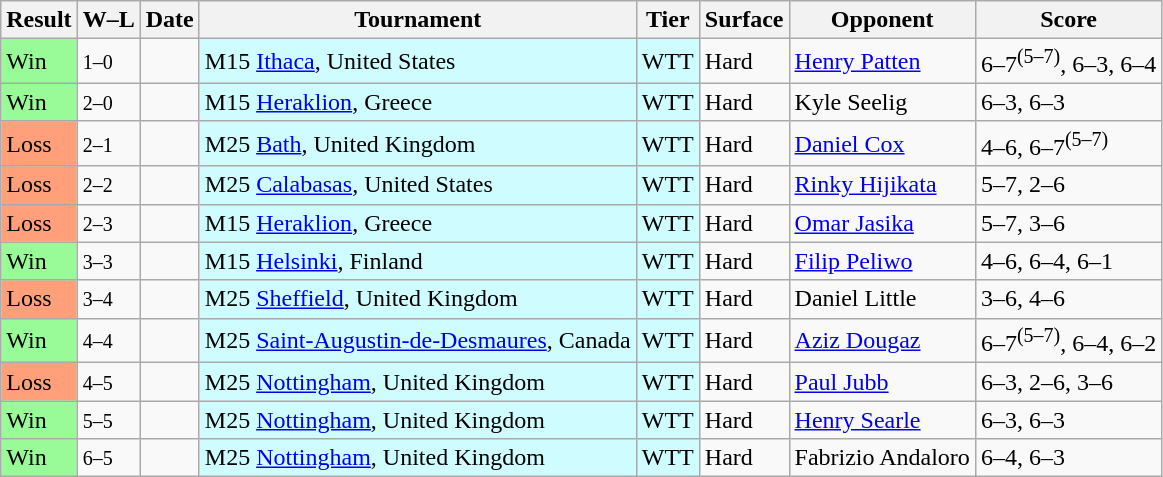<table class="wikitable">
<tr>
<th>Result</th>
<th class="unsortable">W–L</th>
<th>Date</th>
<th>Tournament</th>
<th>Tier</th>
<th>Surface</th>
<th>Opponent</th>
<th class="unsortable">Score</th>
</tr>
<tr>
<td bgcolor=98FB98>Win</td>
<td><small>1–0</small></td>
<td></td>
<td style="background:#cffcff;">M15 <a href='#'>Ithaca</a>, United States</td>
<td style="background:#cffcff;">WTT</td>
<td>Hard</td>
<td> <a href='#'>Henry Patten</a></td>
<td>6–7<sup>(5–7)</sup>, 6–3, 6–4</td>
</tr>
<tr>
<td bgcolor=98FB98>Win</td>
<td><small>2–0</small></td>
<td></td>
<td style="background:#cffcff;">M15 <a href='#'>Heraklion</a>, Greece</td>
<td style="background:#cffcff;">WTT</td>
<td>Hard</td>
<td> Kyle Seelig</td>
<td>6–3, 6–3</td>
</tr>
<tr>
<td bgcolor=FFA07A>Loss</td>
<td><small>2–1</small></td>
<td></td>
<td style="background:#cffcff;">M25 <a href='#'>Bath</a>, United Kingdom</td>
<td style="background:#cffcff;">WTT</td>
<td>Hard</td>
<td> <a href='#'>Daniel Cox</a></td>
<td>4–6, 6–7<sup>(5–7)</sup></td>
</tr>
<tr>
<td bgcolor=FFA07A>Loss</td>
<td><small>2–2</small></td>
<td></td>
<td style="background:#cffcff;">M25 <a href='#'>Calabasas</a>, United States</td>
<td style="background:#cffcff;">WTT</td>
<td>Hard</td>
<td> <a href='#'>Rinky Hijikata</a></td>
<td>5–7, 2–6</td>
</tr>
<tr>
<td bgcolor=FFA07A>Loss</td>
<td><small>2–3</small></td>
<td></td>
<td style="background:#cffcff;">M15 <a href='#'>Heraklion</a>, Greece</td>
<td style="background:#cffcff;">WTT</td>
<td>Hard</td>
<td> <a href='#'>Omar Jasika</a></td>
<td>5–7, 3–6</td>
</tr>
<tr>
<td bgcolor=98FB98>Win</td>
<td><small>3–3</small></td>
<td></td>
<td style="background:#cffcff;">M15 <a href='#'>Helsinki</a>, Finland</td>
<td style="background:#cffcff;">WTT</td>
<td>Hard</td>
<td> <a href='#'>Filip Peliwo</a></td>
<td>4–6, 6–4, 6–1</td>
</tr>
<tr>
<td bgcolor=FFA07A>Loss</td>
<td><small>3–4</small></td>
<td></td>
<td style="background:#cffcff;">M25 <a href='#'>Sheffield</a>, United Kingdom</td>
<td style="background:#cffcff;">WTT</td>
<td>Hard</td>
<td> Daniel Little</td>
<td>3–6, 4–6</td>
</tr>
<tr>
<td bgcolor=98FB98>Win</td>
<td><small>4–4</small></td>
<td></td>
<td style="background:#cffcff;">M25 <a href='#'>Saint-Augustin-de-Desmaures</a>, Canada</td>
<td style="background:#cffcff;">WTT</td>
<td>Hard</td>
<td> <a href='#'>Aziz Dougaz</a></td>
<td>6–7<sup>(5–7)</sup>, 6–4, 6–2</td>
</tr>
<tr>
<td bgcolor=FFA07A>Loss</td>
<td><small>4–5</small></td>
<td></td>
<td style="background:#cffcff;">M25 <a href='#'>Nottingham</a>, United Kingdom</td>
<td style="background:#cffcff;">WTT</td>
<td>Hard</td>
<td> <a href='#'>Paul Jubb</a></td>
<td>6–3, 2–6, 3–6</td>
</tr>
<tr>
<td bgcolor=98FB98>Win</td>
<td><small>5–5</small></td>
<td></td>
<td style="background:#cffcff;">M25 <a href='#'>Nottingham</a>, United Kingdom</td>
<td style="background:#cffcff;">WTT</td>
<td>Hard</td>
<td> <a href='#'>Henry Searle</a></td>
<td>6–3, 6–3</td>
</tr>
<tr>
<td bgcolor=98FB98>Win</td>
<td><small>6–5</small></td>
<td></td>
<td style="background:#cffcff;">M25 <a href='#'>Nottingham</a>, United Kingdom</td>
<td style="background:#cffcff;">WTT</td>
<td>Hard</td>
<td> Fabrizio Andaloro</td>
<td>6–4, 6–3</td>
</tr>
</table>
